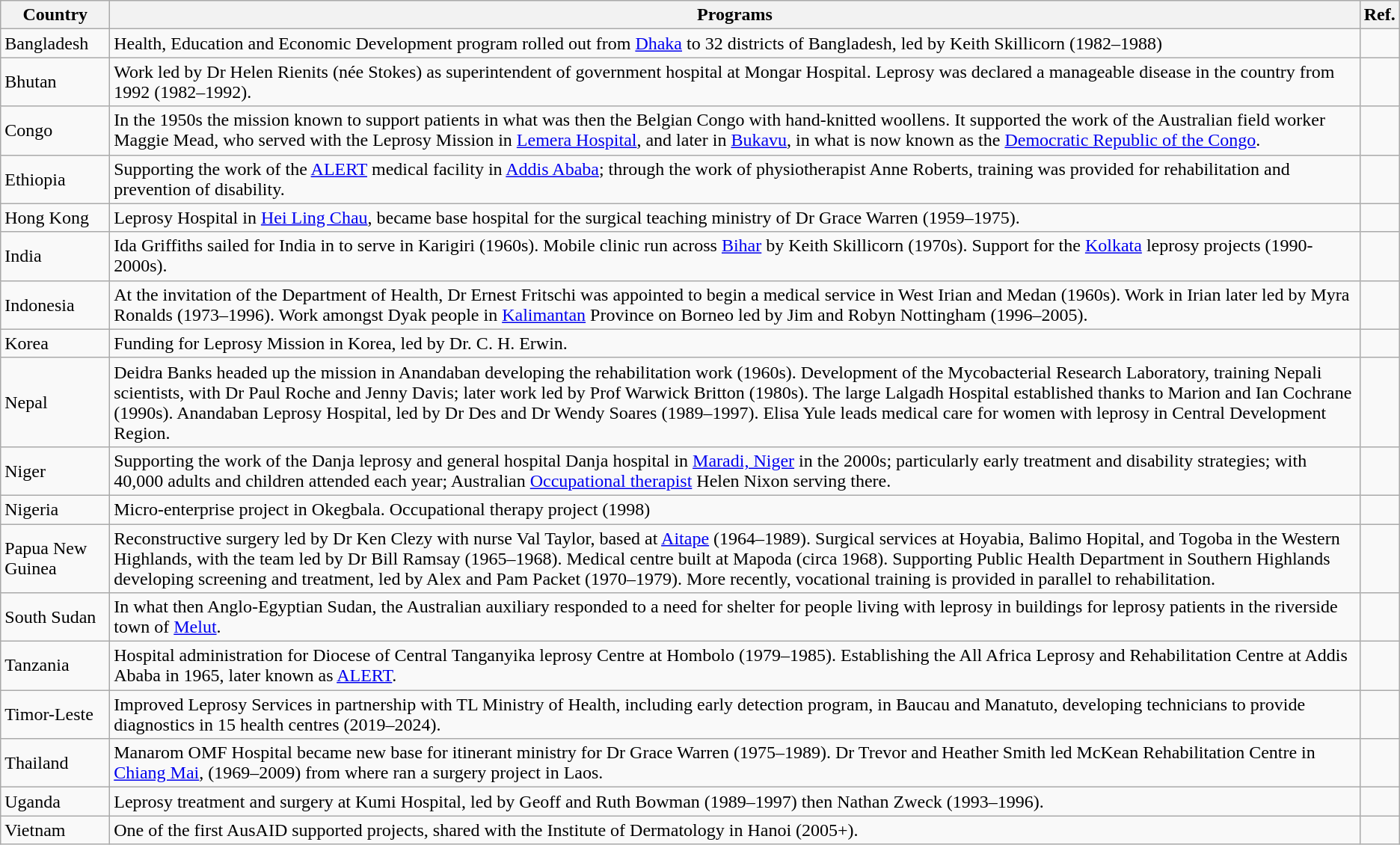<table class="wikitable">
<tr>
<th>Country</th>
<th>Programs</th>
<th>Ref.</th>
</tr>
<tr>
<td>Bangladesh</td>
<td>Health, Education and Economic Development program rolled out from <a href='#'>Dhaka</a> to 32 districts of Bangladesh, led by Keith Skillicorn (1982–1988)</td>
<td></td>
</tr>
<tr>
<td>Bhutan</td>
<td>Work led by Dr Helen Rienits (née Stokes) as superintendent of government hospital at Mongar Hospital. Leprosy was declared a manageable disease in the country from 1992 (1982–1992).</td>
<td></td>
</tr>
<tr>
<td>Congo</td>
<td>In the 1950s the mission known to support patients in what was then the Belgian Congo with hand-knitted woollens. It supported the work of the Australian field worker Maggie Mead, who served with the Leprosy Mission in <a href='#'>Lemera Hospital</a>, and later in <a href='#'>Bukavu</a>, in what is now known as the <a href='#'>Democratic Republic of the Congo</a>.</td>
<td></td>
</tr>
<tr>
<td>Ethiopia</td>
<td>Supporting the work of the <a href='#'>ALERT</a> medical facility in <a href='#'>Addis Ababa</a>; through the work of physiotherapist Anne Roberts, training was provided for rehabilitation and prevention of disability.</td>
<td></td>
</tr>
<tr>
<td>Hong Kong</td>
<td>Leprosy Hospital in <a href='#'>Hei Ling Chau</a>, became base hospital for the surgical teaching ministry of Dr Grace Warren (1959–1975).</td>
<td></td>
</tr>
<tr>
<td>India</td>
<td>Ida Griffiths sailed for India in to serve in Karigiri (1960s). Mobile clinic run across <a href='#'>Bihar</a> by Keith Skillicorn (1970s). Support for the <a href='#'>Kolkata</a> leprosy projects (1990-2000s).</td>
<td></td>
</tr>
<tr>
<td>Indonesia</td>
<td>At the invitation of the Department of Health, Dr Ernest Fritschi was appointed to begin a medical service in West Irian and Medan (1960s). Work in Irian later led by Myra Ronalds (1973–1996). Work amongst Dyak people in <a href='#'>Kalimantan</a> Province on Borneo led by Jim and Robyn Nottingham (1996–2005).</td>
<td>  </td>
</tr>
<tr>
<td>Korea</td>
<td>Funding for Leprosy Mission in Korea, led by Dr. C. H. Erwin.</td>
<td></td>
</tr>
<tr>
<td>Nepal</td>
<td>Deidra Banks headed up the mission in Anandaban developing the rehabilitation work (1960s). Development of the Mycobacterial Research Laboratory, training Nepali scientists, with Dr Paul Roche and Jenny Davis; later work led by Prof Warwick Britton (1980s). The large Lalgadh Hospital established thanks to Marion and Ian Cochrane (1990s).  Anandaban Leprosy Hospital, led by Dr Des and Dr Wendy Soares (1989–1997). Elisa Yule leads medical care for women with leprosy in Central Development Region.</td>
<td> </td>
</tr>
<tr>
<td>Niger</td>
<td>Supporting the work of the Danja leprosy and general hospital Danja hospital in <a href='#'>Maradi, Niger</a> in the 2000s; particularly early treatment and disability strategies; with 40,000 adults and children attended each year; Australian <a href='#'>Occupational therapist</a> Helen Nixon serving there.</td>
<td></td>
</tr>
<tr>
<td>Nigeria</td>
<td>Micro-enterprise project in Okegbala. Occupational therapy project (1998)</td>
<td> </td>
</tr>
<tr>
<td>Papua New Guinea</td>
<td>Reconstructive surgery led by Dr Ken Clezy with nurse Val Taylor, based at <a href='#'>Aitape</a> (1964–1989). Surgical services at Hoyabia, Balimo Hopital, and Togoba in the Western Highlands, with the team led by Dr Bill Ramsay (1965–1968). Medical centre built at Mapoda (circa 1968). Supporting Public Health Department in Southern Highlands developing screening and treatment, led by Alex and Pam Packet (1970–1979). More recently, vocational training is provided in parallel to rehabilitation.</td>
<td> </td>
</tr>
<tr>
<td>South Sudan</td>
<td>In what then Anglo-Egyptian Sudan, the Australian auxiliary responded to a need for shelter for people living with leprosy in  buildings for leprosy patients in the riverside town of <a href='#'>Melut</a>.</td>
<td></td>
</tr>
<tr>
<td>Tanzania</td>
<td>Hospital administration for Diocese of Central Tanganyika leprosy Centre at Hombolo (1979–1985). Establishing the All Africa Leprosy and Rehabilitation Centre at Addis Ababa in 1965, later known as <a href='#'>ALERT</a>.</td>
<td></td>
</tr>
<tr>
<td>Timor-Leste</td>
<td>Improved Leprosy Services in partnership with TL Ministry of Health, including early detection program, in Baucau and Manatuto, developing technicians to provide diagnostics in 15 health centres (2019–2024).</td>
<td></td>
</tr>
<tr>
<td>Thailand</td>
<td>Manarom OMF Hospital became new base for itinerant ministry for Dr Grace Warren (1975–1989). Dr Trevor and Heather Smith led McKean Rehabilitation Centre in <a href='#'>Chiang Mai</a>, (1969–2009) from where ran a surgery project in Laos.</td>
<td></td>
</tr>
<tr>
<td>Uganda</td>
<td>Leprosy treatment and surgery at Kumi Hospital, led by Geoff and Ruth Bowman (1989–1997) then Nathan Zweck (1993–1996).</td>
<td> </td>
</tr>
<tr>
<td>Vietnam</td>
<td>One of the first AusAID supported projects, shared with the Institute of Dermatology in Hanoi (2005+).</td>
<td></td>
</tr>
</table>
